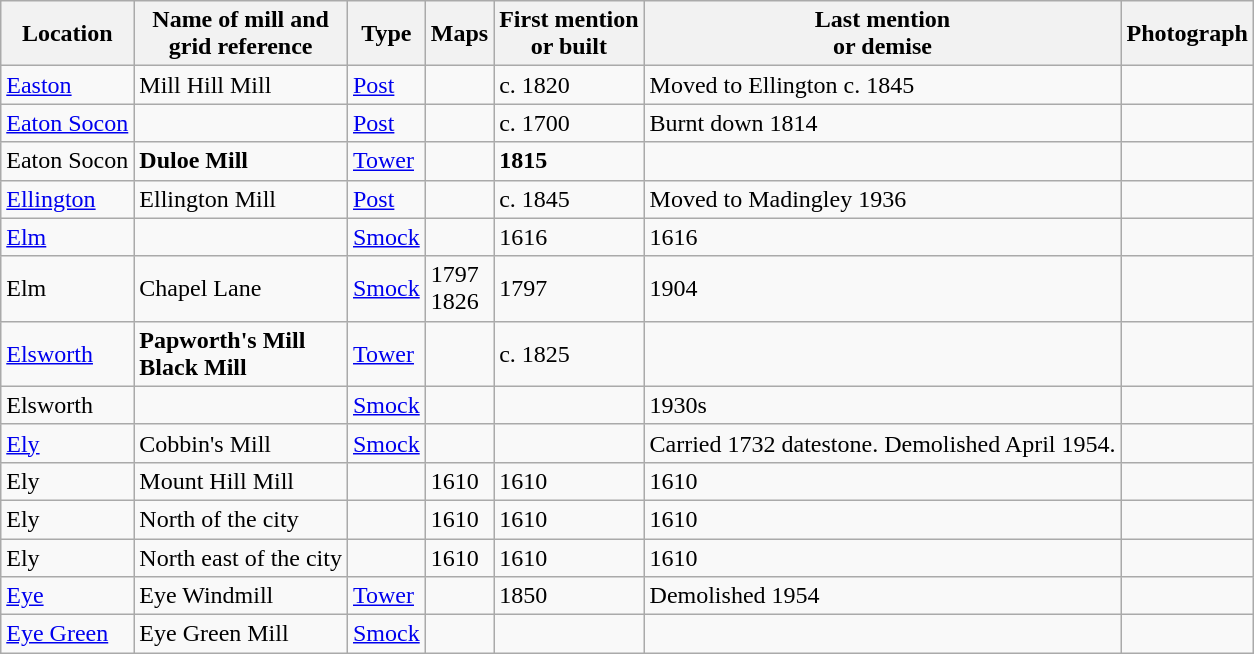<table class="wikitable">
<tr>
<th>Location</th>
<th>Name of mill and<br>grid reference</th>
<th>Type</th>
<th>Maps</th>
<th>First mention<br>or built</th>
<th>Last mention<br> or demise</th>
<th>Photograph</th>
</tr>
<tr>
<td><a href='#'>Easton</a></td>
<td>Mill Hill Mill</td>
<td><a href='#'>Post</a></td>
<td></td>
<td>c. 1820</td>
<td>Moved to Ellington c. 1845</td>
<td></td>
</tr>
<tr>
<td><a href='#'>Eaton Socon</a></td>
<td></td>
<td><a href='#'>Post</a></td>
<td></td>
<td>c. 1700</td>
<td>Burnt down 1814</td>
<td></td>
</tr>
<tr>
<td>Eaton Socon</td>
<td><strong>Duloe Mill</strong><br></td>
<td><a href='#'>Tower</a></td>
<td></td>
<td><strong>1815</strong></td>
<td></td>
<td></td>
</tr>
<tr>
<td><a href='#'>Ellington</a></td>
<td>Ellington Mill<br></td>
<td><a href='#'>Post</a></td>
<td></td>
<td>c. 1845</td>
<td>Moved to Madingley 1936</td>
<td></td>
</tr>
<tr>
<td><a href='#'>Elm</a></td>
<td></td>
<td><a href='#'>Smock</a></td>
<td></td>
<td>1616</td>
<td>1616</td>
<td></td>
</tr>
<tr>
<td>Elm</td>
<td>Chapel Lane<br></td>
<td><a href='#'>Smock</a></td>
<td>1797<br>1826</td>
<td>1797</td>
<td>1904</td>
<td></td>
</tr>
<tr>
<td><a href='#'>Elsworth</a></td>
<td><strong>Papworth's Mill<br>Black Mill</strong><br></td>
<td><a href='#'>Tower</a></td>
<td></td>
<td>c. 1825</td>
<td></td>
<td></td>
</tr>
<tr>
<td>Elsworth</td>
<td></td>
<td><a href='#'>Smock</a></td>
<td></td>
<td></td>
<td>1930s</td>
<td></td>
</tr>
<tr>
<td><a href='#'>Ely</a></td>
<td>Cobbin's Mill<br></td>
<td><a href='#'>Smock</a></td>
<td></td>
<td></td>
<td>Carried 1732 datestone. Demolished April 1954.<br></td>
<td></td>
</tr>
<tr>
<td>Ely</td>
<td>Mount Hill Mill</td>
<td></td>
<td>1610</td>
<td>1610</td>
<td>1610</td>
<td></td>
</tr>
<tr>
<td>Ely</td>
<td>North of the city</td>
<td></td>
<td>1610</td>
<td>1610</td>
<td>1610</td>
<td></td>
</tr>
<tr>
<td>Ely</td>
<td>North east of the city</td>
<td></td>
<td>1610</td>
<td>1610</td>
<td>1610</td>
<td></td>
</tr>
<tr>
<td><a href='#'>Eye</a></td>
<td>Eye Windmill<br></td>
<td><a href='#'>Tower</a></td>
<td></td>
<td>1850</td>
<td>Demolished 1954</td>
<td></td>
</tr>
<tr>
<td><a href='#'>Eye Green</a></td>
<td>Eye Green Mill<br></td>
<td><a href='#'>Smock</a></td>
<td></td>
<td></td>
<td></td>
<td></td>
</tr>
</table>
